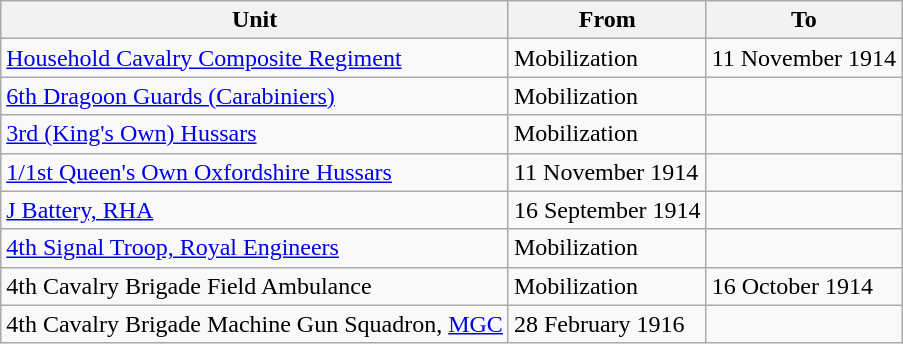<table class="wikitable">
<tr>
<th>Unit</th>
<th>From</th>
<th>To</th>
</tr>
<tr>
<td><a href='#'>Household Cavalry Composite Regiment</a></td>
<td>Mobilization</td>
<td>11 November 1914</td>
</tr>
<tr>
<td><a href='#'>6th Dragoon Guards (Carabiniers)</a></td>
<td>Mobilization</td>
<td></td>
</tr>
<tr>
<td><a href='#'>3rd (King's Own) Hussars</a></td>
<td>Mobilization</td>
<td></td>
</tr>
<tr>
<td><a href='#'>1/1st Queen's Own Oxfordshire Hussars</a></td>
<td>11 November 1914</td>
<td></td>
</tr>
<tr>
<td><a href='#'>J Battery, RHA</a></td>
<td>16 September 1914</td>
<td></td>
</tr>
<tr>
<td><a href='#'>4th Signal Troop, Royal Engineers</a></td>
<td>Mobilization</td>
<td></td>
</tr>
<tr>
<td>4th Cavalry Brigade Field Ambulance</td>
<td>Mobilization</td>
<td>16 October 1914</td>
</tr>
<tr>
<td>4th Cavalry Brigade Machine Gun Squadron, <a href='#'>MGC</a></td>
<td>28 February 1916</td>
<td></td>
</tr>
</table>
